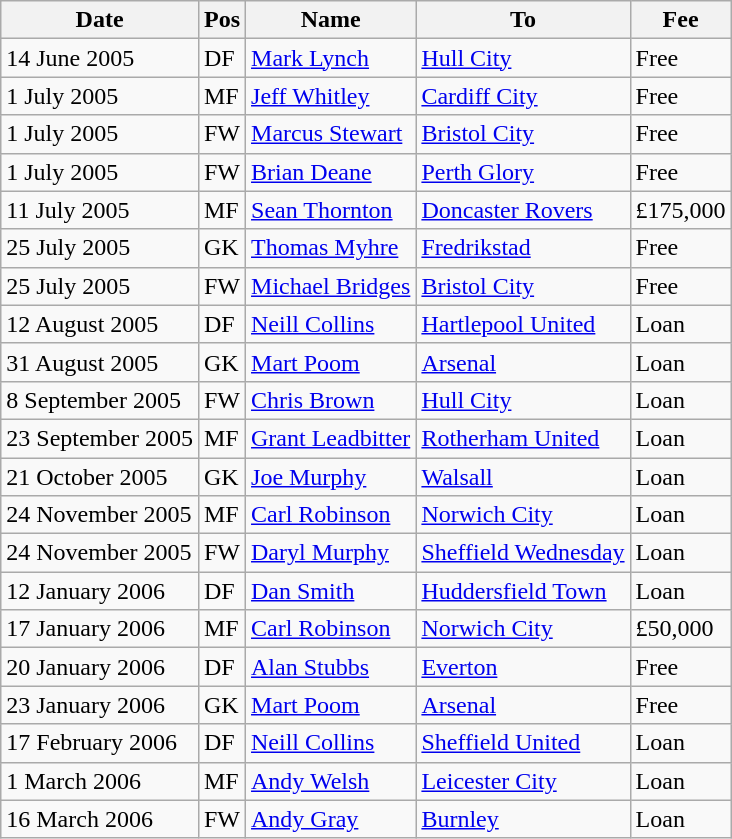<table class="wikitable">
<tr>
<th>Date</th>
<th>Pos</th>
<th>Name</th>
<th>To</th>
<th>Fee</th>
</tr>
<tr>
<td>14 June 2005</td>
<td>DF</td>
<td> <a href='#'>Mark Lynch</a></td>
<td> <a href='#'>Hull City</a></td>
<td>Free</td>
</tr>
<tr>
<td>1 July 2005</td>
<td>MF</td>
<td> <a href='#'>Jeff Whitley</a></td>
<td> <a href='#'>Cardiff City</a></td>
<td>Free</td>
</tr>
<tr>
<td>1 July 2005</td>
<td>FW</td>
<td> <a href='#'>Marcus Stewart</a></td>
<td> <a href='#'>Bristol City</a></td>
<td>Free</td>
</tr>
<tr>
<td>1 July 2005</td>
<td>FW</td>
<td> <a href='#'>Brian Deane</a></td>
<td> <a href='#'>Perth Glory</a></td>
<td>Free</td>
</tr>
<tr>
<td>11 July 2005</td>
<td>MF</td>
<td> <a href='#'>Sean Thornton</a></td>
<td> <a href='#'>Doncaster Rovers</a></td>
<td>£175,000</td>
</tr>
<tr>
<td>25 July 2005</td>
<td>GK</td>
<td> <a href='#'>Thomas Myhre</a></td>
<td> <a href='#'>Fredrikstad</a></td>
<td>Free</td>
</tr>
<tr>
<td>25 July 2005</td>
<td>FW</td>
<td> <a href='#'>Michael Bridges</a></td>
<td> <a href='#'>Bristol City</a></td>
<td>Free</td>
</tr>
<tr>
<td>12 August 2005</td>
<td>DF</td>
<td> <a href='#'>Neill Collins</a></td>
<td> <a href='#'>Hartlepool United</a></td>
<td>Loan</td>
</tr>
<tr>
<td>31 August 2005</td>
<td>GK</td>
<td> <a href='#'>Mart Poom</a></td>
<td> <a href='#'>Arsenal</a></td>
<td>Loan</td>
</tr>
<tr>
<td>8 September 2005</td>
<td>FW</td>
<td> <a href='#'>Chris Brown</a></td>
<td> <a href='#'>Hull City</a></td>
<td>Loan</td>
</tr>
<tr>
<td>23 September 2005</td>
<td>MF</td>
<td> <a href='#'>Grant Leadbitter</a></td>
<td> <a href='#'>Rotherham United</a></td>
<td>Loan</td>
</tr>
<tr>
<td>21 October 2005</td>
<td>GK</td>
<td> <a href='#'>Joe Murphy</a></td>
<td> <a href='#'>Walsall</a></td>
<td>Loan</td>
</tr>
<tr>
<td>24 November 2005</td>
<td>MF</td>
<td> <a href='#'>Carl Robinson</a></td>
<td> <a href='#'>Norwich City</a></td>
<td>Loan</td>
</tr>
<tr>
<td>24 November 2005</td>
<td>FW</td>
<td> <a href='#'>Daryl Murphy</a></td>
<td> <a href='#'>Sheffield Wednesday</a></td>
<td>Loan</td>
</tr>
<tr>
<td>12 January 2006</td>
<td>DF</td>
<td> <a href='#'>Dan Smith</a></td>
<td> <a href='#'>Huddersfield Town</a></td>
<td>Loan</td>
</tr>
<tr>
<td>17 January 2006</td>
<td>MF</td>
<td> <a href='#'>Carl Robinson</a></td>
<td> <a href='#'>Norwich City</a></td>
<td>£50,000</td>
</tr>
<tr>
<td>20 January 2006</td>
<td>DF</td>
<td> <a href='#'>Alan Stubbs</a></td>
<td> <a href='#'>Everton</a></td>
<td>Free</td>
</tr>
<tr>
<td>23 January 2006</td>
<td>GK</td>
<td> <a href='#'>Mart Poom</a></td>
<td> <a href='#'>Arsenal</a></td>
<td>Free</td>
</tr>
<tr>
<td>17 February 2006</td>
<td>DF</td>
<td> <a href='#'>Neill Collins</a></td>
<td> <a href='#'>Sheffield United</a></td>
<td>Loan</td>
</tr>
<tr>
<td>1 March 2006</td>
<td>MF</td>
<td> <a href='#'>Andy Welsh</a></td>
<td> <a href='#'>Leicester City</a></td>
<td>Loan</td>
</tr>
<tr>
<td>16 March 2006</td>
<td>FW</td>
<td> <a href='#'>Andy Gray</a></td>
<td> <a href='#'>Burnley</a></td>
<td>Loan</td>
</tr>
</table>
